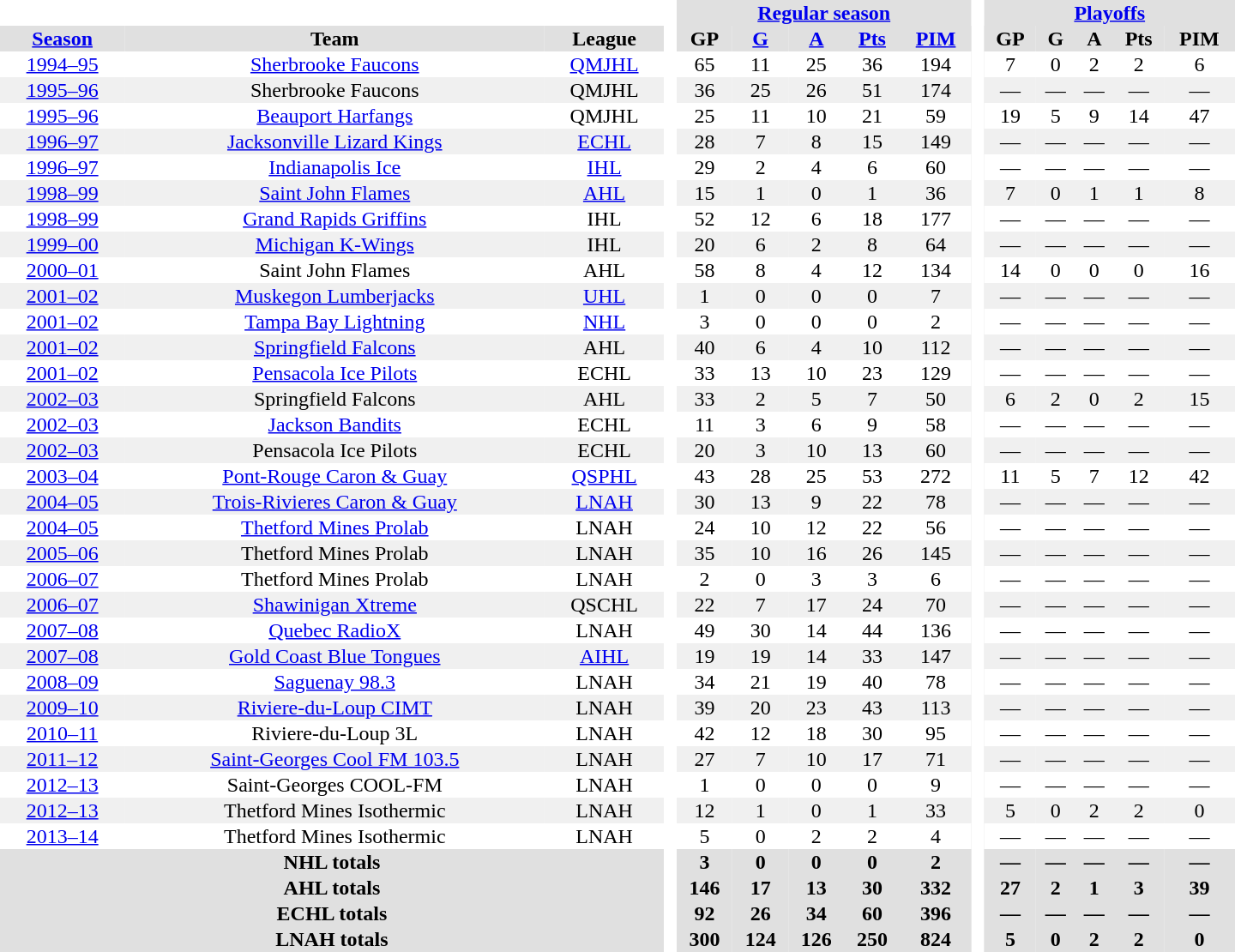<table border="0" cellpadding="1" cellspacing="0" style="text-align:center; width:60em">
<tr bgcolor="#e0e0e0">
<th colspan="3" bgcolor="#ffffff"> </th>
<th rowspan="99" bgcolor="#ffffff"> </th>
<th colspan="5"><a href='#'>Regular season</a></th>
<th rowspan="99" bgcolor="#ffffff"> </th>
<th colspan="5"><a href='#'>Playoffs</a></th>
</tr>
<tr bgcolor="#e0e0e0">
<th><a href='#'>Season</a></th>
<th>Team</th>
<th>League</th>
<th>GP</th>
<th><a href='#'>G</a></th>
<th><a href='#'>A</a></th>
<th><a href='#'>Pts</a></th>
<th><a href='#'>PIM</a></th>
<th>GP</th>
<th>G</th>
<th>A</th>
<th>Pts</th>
<th>PIM</th>
</tr>
<tr>
<td><a href='#'>1994–95</a></td>
<td><a href='#'>Sherbrooke Faucons</a></td>
<td><a href='#'>QMJHL</a></td>
<td>65</td>
<td>11</td>
<td>25</td>
<td>36</td>
<td>194</td>
<td>7</td>
<td>0</td>
<td>2</td>
<td>2</td>
<td>6</td>
</tr>
<tr bgcolor="#f0f0f0">
<td><a href='#'>1995–96</a></td>
<td>Sherbrooke Faucons</td>
<td>QMJHL</td>
<td>36</td>
<td>25</td>
<td>26</td>
<td>51</td>
<td>174</td>
<td>—</td>
<td>—</td>
<td>—</td>
<td>—</td>
<td>—</td>
</tr>
<tr>
<td><a href='#'>1995–96</a></td>
<td><a href='#'>Beauport Harfangs</a></td>
<td>QMJHL</td>
<td>25</td>
<td>11</td>
<td>10</td>
<td>21</td>
<td>59</td>
<td>19</td>
<td>5</td>
<td>9</td>
<td>14</td>
<td>47</td>
</tr>
<tr bgcolor="#f0f0f0">
<td><a href='#'>1996–97</a></td>
<td><a href='#'>Jacksonville Lizard Kings</a></td>
<td><a href='#'>ECHL</a></td>
<td>28</td>
<td>7</td>
<td>8</td>
<td>15</td>
<td>149</td>
<td>—</td>
<td>—</td>
<td>—</td>
<td>—</td>
<td>—</td>
</tr>
<tr>
<td><a href='#'>1996–97</a></td>
<td><a href='#'>Indianapolis Ice</a></td>
<td><a href='#'>IHL</a></td>
<td>29</td>
<td>2</td>
<td>4</td>
<td>6</td>
<td>60</td>
<td>—</td>
<td>—</td>
<td>—</td>
<td>—</td>
<td>—</td>
</tr>
<tr bgcolor="#f0f0f0">
<td><a href='#'>1998–99</a></td>
<td><a href='#'>Saint John Flames</a></td>
<td><a href='#'>AHL</a></td>
<td>15</td>
<td>1</td>
<td>0</td>
<td>1</td>
<td>36</td>
<td>7</td>
<td>0</td>
<td>1</td>
<td>1</td>
<td>8</td>
</tr>
<tr>
<td><a href='#'>1998–99</a></td>
<td><a href='#'>Grand Rapids Griffins</a></td>
<td>IHL</td>
<td>52</td>
<td>12</td>
<td>6</td>
<td>18</td>
<td>177</td>
<td>—</td>
<td>—</td>
<td>—</td>
<td>—</td>
<td>—</td>
</tr>
<tr bgcolor="#f0f0f0">
<td><a href='#'>1999–00</a></td>
<td><a href='#'>Michigan K-Wings</a></td>
<td>IHL</td>
<td>20</td>
<td>6</td>
<td>2</td>
<td>8</td>
<td>64</td>
<td>—</td>
<td>—</td>
<td>—</td>
<td>—</td>
<td>—</td>
</tr>
<tr>
<td><a href='#'>2000–01</a></td>
<td>Saint John Flames</td>
<td>AHL</td>
<td>58</td>
<td>8</td>
<td>4</td>
<td>12</td>
<td>134</td>
<td>14</td>
<td>0</td>
<td>0</td>
<td>0</td>
<td>16</td>
</tr>
<tr bgcolor="#f0f0f0">
<td><a href='#'>2001–02</a></td>
<td><a href='#'>Muskegon Lumberjacks</a></td>
<td><a href='#'>UHL</a></td>
<td>1</td>
<td>0</td>
<td>0</td>
<td>0</td>
<td>7</td>
<td>—</td>
<td>—</td>
<td>—</td>
<td>—</td>
<td>—</td>
</tr>
<tr>
<td><a href='#'>2001–02</a></td>
<td><a href='#'>Tampa Bay Lightning</a></td>
<td><a href='#'>NHL</a></td>
<td>3</td>
<td>0</td>
<td>0</td>
<td>0</td>
<td>2</td>
<td>—</td>
<td>—</td>
<td>—</td>
<td>—</td>
<td>—</td>
</tr>
<tr bgcolor="#f0f0f0">
<td><a href='#'>2001–02</a></td>
<td><a href='#'>Springfield Falcons</a></td>
<td>AHL</td>
<td>40</td>
<td>6</td>
<td>4</td>
<td>10</td>
<td>112</td>
<td>—</td>
<td>—</td>
<td>—</td>
<td>—</td>
<td>—</td>
</tr>
<tr>
<td><a href='#'>2001–02</a></td>
<td><a href='#'>Pensacola Ice Pilots</a></td>
<td>ECHL</td>
<td>33</td>
<td>13</td>
<td>10</td>
<td>23</td>
<td>129</td>
<td>—</td>
<td>—</td>
<td>—</td>
<td>—</td>
<td>—</td>
</tr>
<tr bgcolor="#f0f0f0">
<td><a href='#'>2002–03</a></td>
<td>Springfield Falcons</td>
<td>AHL</td>
<td>33</td>
<td>2</td>
<td>5</td>
<td>7</td>
<td>50</td>
<td>6</td>
<td>2</td>
<td>0</td>
<td>2</td>
<td>15</td>
</tr>
<tr>
<td><a href='#'>2002–03</a></td>
<td><a href='#'>Jackson Bandits</a></td>
<td>ECHL</td>
<td>11</td>
<td>3</td>
<td>6</td>
<td>9</td>
<td>58</td>
<td>—</td>
<td>—</td>
<td>—</td>
<td>—</td>
<td>—</td>
</tr>
<tr bgcolor="#f0f0f0">
<td><a href='#'>2002–03</a></td>
<td>Pensacola Ice Pilots</td>
<td>ECHL</td>
<td>20</td>
<td>3</td>
<td>10</td>
<td>13</td>
<td>60</td>
<td>—</td>
<td>—</td>
<td>—</td>
<td>—</td>
<td>—</td>
</tr>
<tr>
<td><a href='#'>2003–04</a></td>
<td><a href='#'>Pont-Rouge Caron & Guay</a></td>
<td><a href='#'>QSPHL</a></td>
<td>43</td>
<td>28</td>
<td>25</td>
<td>53</td>
<td>272</td>
<td>11</td>
<td>5</td>
<td>7</td>
<td>12</td>
<td>42</td>
</tr>
<tr bgcolor="#f0f0f0">
<td><a href='#'>2004–05</a></td>
<td><a href='#'>Trois-Rivieres Caron & Guay</a></td>
<td><a href='#'>LNAH</a></td>
<td>30</td>
<td>13</td>
<td>9</td>
<td>22</td>
<td>78</td>
<td>—</td>
<td>—</td>
<td>—</td>
<td>—</td>
<td>—</td>
</tr>
<tr>
<td><a href='#'>2004–05</a></td>
<td><a href='#'>Thetford Mines Prolab</a></td>
<td>LNAH</td>
<td>24</td>
<td>10</td>
<td>12</td>
<td>22</td>
<td>56</td>
<td>—</td>
<td>—</td>
<td>—</td>
<td>—</td>
<td>—</td>
</tr>
<tr bgcolor="#f0f0f0">
<td><a href='#'>2005–06</a></td>
<td>Thetford Mines Prolab</td>
<td>LNAH</td>
<td>35</td>
<td>10</td>
<td>16</td>
<td>26</td>
<td>145</td>
<td>—</td>
<td>—</td>
<td>—</td>
<td>—</td>
<td>—</td>
</tr>
<tr>
<td><a href='#'>2006–07</a></td>
<td>Thetford Mines Prolab</td>
<td>LNAH</td>
<td>2</td>
<td>0</td>
<td>3</td>
<td>3</td>
<td>6</td>
<td>—</td>
<td>—</td>
<td>—</td>
<td>—</td>
<td>—</td>
</tr>
<tr bgcolor="#f0f0f0">
<td><a href='#'>2006–07</a></td>
<td><a href='#'>Shawinigan Xtreme</a></td>
<td>QSCHL</td>
<td>22</td>
<td>7</td>
<td>17</td>
<td>24</td>
<td>70</td>
<td>—</td>
<td>—</td>
<td>—</td>
<td>—</td>
<td>—</td>
</tr>
<tr>
<td><a href='#'>2007–08</a></td>
<td><a href='#'>Quebec RadioX</a></td>
<td>LNAH</td>
<td>49</td>
<td>30</td>
<td>14</td>
<td>44</td>
<td>136</td>
<td>—</td>
<td>—</td>
<td>—</td>
<td>—</td>
<td>—</td>
</tr>
<tr bgcolor="#f0f0f0">
<td><a href='#'>2007–08</a></td>
<td><a href='#'>Gold Coast Blue Tongues</a></td>
<td><a href='#'>AIHL</a></td>
<td>19</td>
<td>19</td>
<td>14</td>
<td>33</td>
<td>147</td>
<td>—</td>
<td>—</td>
<td>—</td>
<td>—</td>
<td>—</td>
</tr>
<tr>
<td><a href='#'>2008–09</a></td>
<td><a href='#'>Saguenay 98.3</a></td>
<td>LNAH</td>
<td>34</td>
<td>21</td>
<td>19</td>
<td>40</td>
<td>78</td>
<td>—</td>
<td>—</td>
<td>—</td>
<td>—</td>
<td>—</td>
</tr>
<tr bgcolor="#f0f0f0">
<td><a href='#'>2009–10</a></td>
<td><a href='#'>Riviere-du-Loup CIMT</a></td>
<td>LNAH</td>
<td>39</td>
<td>20</td>
<td>23</td>
<td>43</td>
<td>113</td>
<td>—</td>
<td>—</td>
<td>—</td>
<td>—</td>
<td>—</td>
</tr>
<tr>
<td><a href='#'>2010–11</a></td>
<td>Riviere-du-Loup 3L</td>
<td>LNAH</td>
<td>42</td>
<td>12</td>
<td>18</td>
<td>30</td>
<td>95</td>
<td>—</td>
<td>—</td>
<td>—</td>
<td>—</td>
<td>—</td>
</tr>
<tr bgcolor="#f0f0f0">
<td><a href='#'>2011–12</a></td>
<td><a href='#'>Saint-Georges Cool FM 103.5</a></td>
<td>LNAH</td>
<td>27</td>
<td>7</td>
<td>10</td>
<td>17</td>
<td>71</td>
<td>—</td>
<td>—</td>
<td>—</td>
<td>—</td>
<td>—</td>
</tr>
<tr>
<td><a href='#'>2012–13</a></td>
<td>Saint-Georges COOL-FM</td>
<td>LNAH</td>
<td>1</td>
<td>0</td>
<td>0</td>
<td>0</td>
<td>9</td>
<td>—</td>
<td>—</td>
<td>—</td>
<td>—</td>
<td>—</td>
</tr>
<tr bgcolor="#f0f0f0">
<td><a href='#'>2012–13</a></td>
<td>Thetford Mines Isothermic</td>
<td>LNAH</td>
<td>12</td>
<td>1</td>
<td>0</td>
<td>1</td>
<td>33</td>
<td>5</td>
<td>0</td>
<td>2</td>
<td>2</td>
<td>0</td>
</tr>
<tr>
<td><a href='#'>2013–14</a></td>
<td>Thetford Mines Isothermic</td>
<td>LNAH</td>
<td>5</td>
<td>0</td>
<td>2</td>
<td>2</td>
<td>4</td>
<td>—</td>
<td>—</td>
<td>—</td>
<td>—</td>
<td>—</td>
</tr>
<tr>
</tr>
<tr ALIGN="center" bgcolor="#e0e0e0">
<th colspan="3">NHL totals</th>
<th ALIGN="center">3</th>
<th ALIGN="center">0</th>
<th ALIGN="center">0</th>
<th ALIGN="center">0</th>
<th ALIGN="center">2</th>
<th ALIGN="center">—</th>
<th ALIGN="center">—</th>
<th ALIGN="center">—</th>
<th ALIGN="center">—</th>
<th ALIGN="center">—</th>
</tr>
<tr>
</tr>
<tr ALIGN="center" bgcolor="#e0e0e0">
<th colspan="3">AHL totals</th>
<th ALIGN="center">146</th>
<th ALIGN="center">17</th>
<th ALIGN="center">13</th>
<th ALIGN="center">30</th>
<th ALIGN="center">332</th>
<th ALIGN="center">27</th>
<th ALIGN="center">2</th>
<th ALIGN="center">1</th>
<th ALIGN="center">3</th>
<th ALIGN="center">39</th>
</tr>
<tr>
</tr>
<tr ALIGN="center" bgcolor="#e0e0e0">
<th colspan="3">ECHL totals</th>
<th ALIGN="center">92</th>
<th ALIGN="center">26</th>
<th ALIGN="center">34</th>
<th ALIGN="center">60</th>
<th ALIGN="center">396</th>
<th ALIGN="center">—</th>
<th ALIGN="center">—</th>
<th ALIGN="center">—</th>
<th ALIGN="center">—</th>
<th ALIGN="center">—</th>
</tr>
<tr>
</tr>
<tr ALIGN="center" bgcolor="#e0e0e0">
<th colspan="3">LNAH totals</th>
<th ALIGN="center">300</th>
<th ALIGN="center">124</th>
<th ALIGN="center">126</th>
<th ALIGN="center">250</th>
<th ALIGN="center">824</th>
<th ALIGN="center">5</th>
<th ALIGN="center">0</th>
<th ALIGN="center">2</th>
<th ALIGN="center">2</th>
<th ALIGN="center">0</th>
</tr>
</table>
